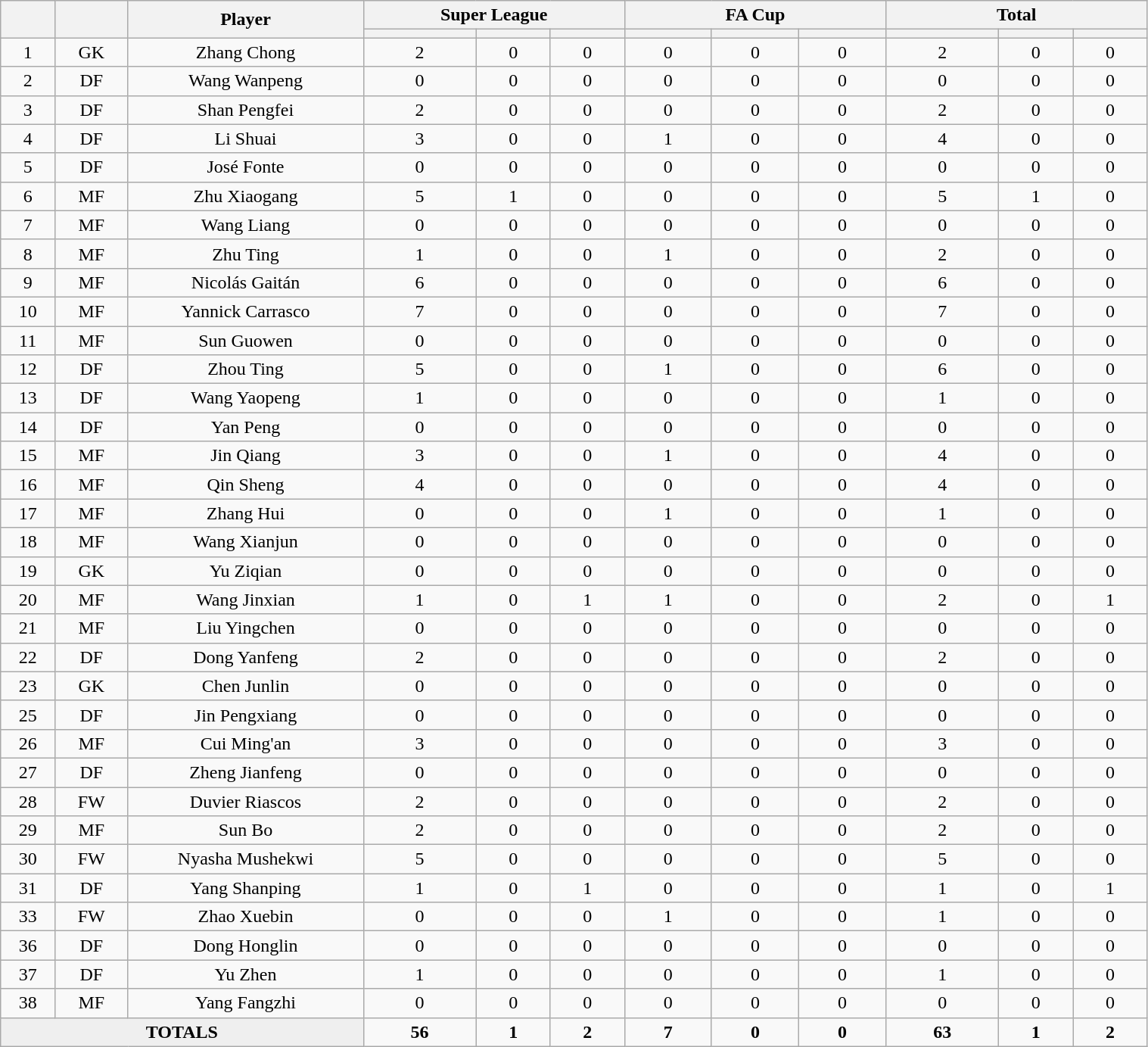<table class="wikitable" width="80%" style="text-align:center">
<tr>
<th rowspan="2"></th>
<th rowspan="2"></th>
<th rowspan="2" width="200">Player</th>
<th colspan="3" width="105">Super League</th>
<th colspan="3" width="105">FA Cup</th>
<th colspan="3" width="105">Total</th>
</tr>
<tr>
<th></th>
<th></th>
<th></th>
<th></th>
<th></th>
<th></th>
<th></th>
<th></th>
<th></th>
</tr>
<tr>
<td>1</td>
<td>GK</td>
<td>Zhang Chong</td>
<td>2</td>
<td>0</td>
<td>0</td>
<td>0</td>
<td>0</td>
<td>0</td>
<td>2</td>
<td>0</td>
<td>0</td>
</tr>
<tr>
<td>2</td>
<td>DF</td>
<td>Wang Wanpeng</td>
<td>0</td>
<td>0</td>
<td>0</td>
<td>0</td>
<td>0</td>
<td>0</td>
<td>0</td>
<td>0</td>
<td>0</td>
</tr>
<tr>
<td>3</td>
<td>DF</td>
<td>Shan Pengfei</td>
<td>2</td>
<td>0</td>
<td>0</td>
<td>0</td>
<td>0</td>
<td>0</td>
<td>2</td>
<td>0</td>
<td>0</td>
</tr>
<tr>
<td>4</td>
<td>DF</td>
<td>Li Shuai</td>
<td>3</td>
<td>0</td>
<td>0</td>
<td>1</td>
<td>0</td>
<td>0</td>
<td>4</td>
<td>0</td>
<td>0</td>
</tr>
<tr>
<td>5</td>
<td>DF</td>
<td>José Fonte</td>
<td>0</td>
<td>0</td>
<td>0</td>
<td>0</td>
<td>0</td>
<td>0</td>
<td>0</td>
<td>0</td>
<td>0</td>
</tr>
<tr>
<td>6</td>
<td>MF</td>
<td>Zhu Xiaogang</td>
<td>5</td>
<td>1</td>
<td>0</td>
<td>0</td>
<td>0</td>
<td>0</td>
<td>5</td>
<td>1</td>
<td>0</td>
</tr>
<tr>
<td>7</td>
<td>MF</td>
<td>Wang Liang</td>
<td>0</td>
<td>0</td>
<td>0</td>
<td>0</td>
<td>0</td>
<td>0</td>
<td>0</td>
<td>0</td>
<td>0</td>
</tr>
<tr>
<td>8</td>
<td>MF</td>
<td>Zhu Ting</td>
<td>1</td>
<td>0</td>
<td>0</td>
<td>1</td>
<td>0</td>
<td>0</td>
<td>2</td>
<td>0</td>
<td>0</td>
</tr>
<tr>
<td>9</td>
<td>MF</td>
<td>Nicolás Gaitán</td>
<td>6</td>
<td>0</td>
<td>0</td>
<td>0</td>
<td>0</td>
<td>0</td>
<td>6</td>
<td>0</td>
<td>0</td>
</tr>
<tr>
<td>10</td>
<td>MF</td>
<td>Yannick Carrasco</td>
<td>7</td>
<td>0</td>
<td>0</td>
<td>0</td>
<td>0</td>
<td>0</td>
<td>7</td>
<td>0</td>
<td>0</td>
</tr>
<tr>
<td>11</td>
<td>MF</td>
<td>Sun Guowen</td>
<td>0</td>
<td>0</td>
<td>0</td>
<td>0</td>
<td>0</td>
<td>0</td>
<td>0</td>
<td>0</td>
<td>0</td>
</tr>
<tr>
<td>12</td>
<td>DF</td>
<td>Zhou Ting</td>
<td>5</td>
<td>0</td>
<td>0</td>
<td>1</td>
<td>0</td>
<td>0</td>
<td>6</td>
<td>0</td>
<td>0</td>
</tr>
<tr>
<td>13</td>
<td>DF</td>
<td>Wang Yaopeng</td>
<td>1</td>
<td>0</td>
<td>0</td>
<td>0</td>
<td>0</td>
<td>0</td>
<td>1</td>
<td>0</td>
<td>0</td>
</tr>
<tr>
<td>14</td>
<td>DF</td>
<td>Yan Peng</td>
<td>0</td>
<td>0</td>
<td>0</td>
<td>0</td>
<td>0</td>
<td>0</td>
<td>0</td>
<td>0</td>
<td>0</td>
</tr>
<tr>
<td>15</td>
<td>MF</td>
<td>Jin Qiang</td>
<td>3</td>
<td>0</td>
<td>0</td>
<td>1</td>
<td>0</td>
<td>0</td>
<td>4</td>
<td>0</td>
<td>0</td>
</tr>
<tr>
<td>16</td>
<td>MF</td>
<td>Qin Sheng</td>
<td>4</td>
<td>0</td>
<td>0</td>
<td>0</td>
<td>0</td>
<td>0</td>
<td>4</td>
<td>0</td>
<td>0</td>
</tr>
<tr>
<td>17</td>
<td>MF</td>
<td>Zhang Hui</td>
<td>0</td>
<td>0</td>
<td>0</td>
<td>1</td>
<td>0</td>
<td>0</td>
<td>1</td>
<td>0</td>
<td>0</td>
</tr>
<tr>
<td>18</td>
<td>MF</td>
<td>Wang Xianjun</td>
<td>0</td>
<td>0</td>
<td>0</td>
<td>0</td>
<td>0</td>
<td>0</td>
<td>0</td>
<td>0</td>
<td>0</td>
</tr>
<tr>
<td>19</td>
<td>GK</td>
<td>Yu Ziqian</td>
<td>0</td>
<td>0</td>
<td>0</td>
<td>0</td>
<td>0</td>
<td>0</td>
<td>0</td>
<td>0</td>
<td>0</td>
</tr>
<tr>
<td>20</td>
<td>MF</td>
<td>Wang Jinxian</td>
<td>1</td>
<td>0</td>
<td>1</td>
<td>1</td>
<td>0</td>
<td>0</td>
<td>2</td>
<td>0</td>
<td>1</td>
</tr>
<tr>
<td>21</td>
<td>MF</td>
<td>Liu Yingchen</td>
<td>0</td>
<td>0</td>
<td>0</td>
<td>0</td>
<td>0</td>
<td>0</td>
<td>0</td>
<td>0</td>
<td>0</td>
</tr>
<tr>
<td>22</td>
<td>DF</td>
<td>Dong Yanfeng</td>
<td>2</td>
<td>0</td>
<td>0</td>
<td>0</td>
<td>0</td>
<td>0</td>
<td>2</td>
<td>0</td>
<td>0</td>
</tr>
<tr>
<td>23</td>
<td>GK</td>
<td>Chen Junlin</td>
<td>0</td>
<td>0</td>
<td>0</td>
<td>0</td>
<td>0</td>
<td>0</td>
<td>0</td>
<td>0</td>
<td>0</td>
</tr>
<tr>
<td>25</td>
<td>DF</td>
<td>Jin Pengxiang</td>
<td>0</td>
<td>0</td>
<td>0</td>
<td>0</td>
<td>0</td>
<td>0</td>
<td>0</td>
<td>0</td>
<td>0</td>
</tr>
<tr>
<td>26</td>
<td>MF</td>
<td>Cui Ming'an</td>
<td>3</td>
<td>0</td>
<td>0</td>
<td>0</td>
<td>0</td>
<td>0</td>
<td>3</td>
<td>0</td>
<td>0</td>
</tr>
<tr>
<td>27</td>
<td>DF</td>
<td>Zheng Jianfeng</td>
<td>0</td>
<td>0</td>
<td>0</td>
<td>0</td>
<td>0</td>
<td>0</td>
<td>0</td>
<td>0</td>
<td>0</td>
</tr>
<tr>
<td>28</td>
<td>FW</td>
<td>Duvier Riascos</td>
<td>2</td>
<td>0</td>
<td>0</td>
<td>0</td>
<td>0</td>
<td>0</td>
<td>2</td>
<td>0</td>
<td>0</td>
</tr>
<tr>
<td>29</td>
<td>MF</td>
<td>Sun Bo</td>
<td>2</td>
<td>0</td>
<td>0</td>
<td>0</td>
<td>0</td>
<td>0</td>
<td>2</td>
<td>0</td>
<td>0</td>
</tr>
<tr>
<td>30</td>
<td>FW</td>
<td>Nyasha Mushekwi</td>
<td>5</td>
<td>0</td>
<td>0</td>
<td>0</td>
<td>0</td>
<td>0</td>
<td>5</td>
<td>0</td>
<td>0</td>
</tr>
<tr>
<td>31</td>
<td>DF</td>
<td>Yang Shanping</td>
<td>1</td>
<td>0</td>
<td>1</td>
<td>0</td>
<td>0</td>
<td>0</td>
<td>1</td>
<td>0</td>
<td>1</td>
</tr>
<tr>
<td>33</td>
<td>FW</td>
<td>Zhao Xuebin</td>
<td>0</td>
<td>0</td>
<td>0</td>
<td>1</td>
<td>0</td>
<td>0</td>
<td>1</td>
<td>0</td>
<td>0</td>
</tr>
<tr>
<td>36</td>
<td>DF</td>
<td>Dong Honglin</td>
<td>0</td>
<td>0</td>
<td>0</td>
<td>0</td>
<td>0</td>
<td>0</td>
<td>0</td>
<td>0</td>
<td>0</td>
</tr>
<tr>
<td>37</td>
<td>DF</td>
<td>Yu Zhen</td>
<td>1</td>
<td>0</td>
<td>0</td>
<td>0</td>
<td>0</td>
<td>0</td>
<td>1</td>
<td>0</td>
<td>0</td>
</tr>
<tr>
<td>38</td>
<td>MF</td>
<td>Yang Fangzhi</td>
<td>0</td>
<td>0</td>
<td>0</td>
<td>0</td>
<td>0</td>
<td>0</td>
<td>0</td>
<td>0</td>
<td>0</td>
</tr>
<tr>
<td colspan="3" style="background: #efefef; text-align: center;"><strong>TOTALS</strong></td>
<td><strong>56</strong></td>
<td><strong>1</strong></td>
<td><strong>2</strong></td>
<td><strong>7</strong></td>
<td><strong>0</strong></td>
<td><strong>0</strong></td>
<td><strong>63</strong></td>
<td><strong>1</strong></td>
<td><strong>2</strong></td>
</tr>
</table>
